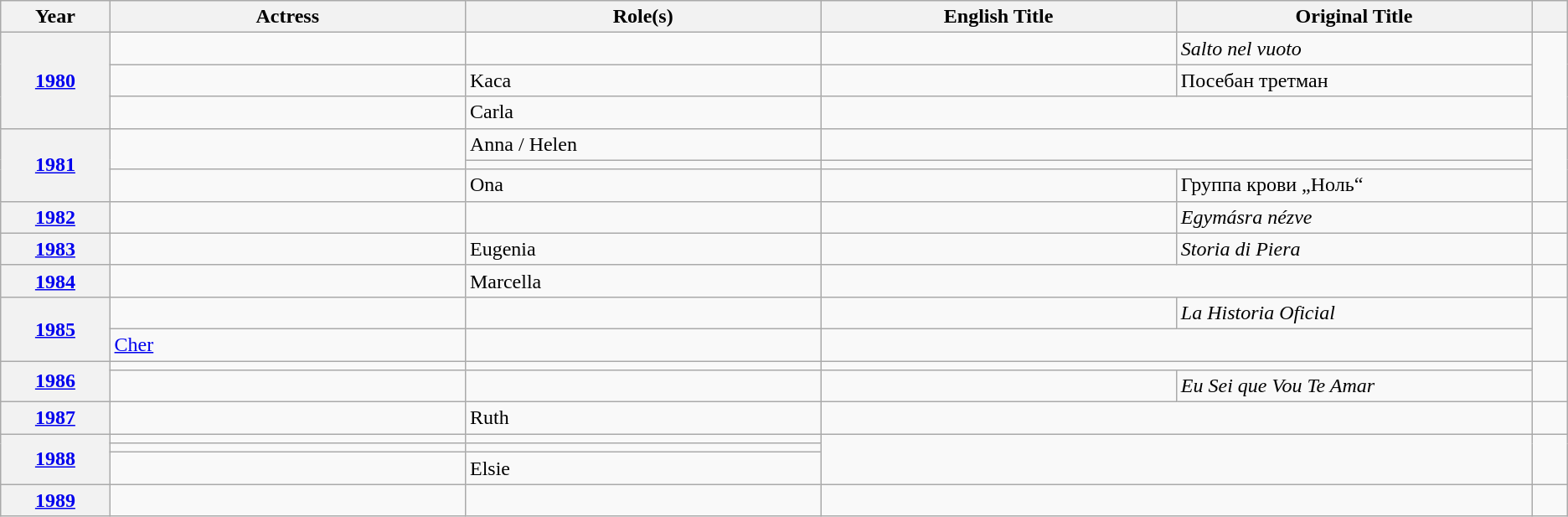<table class="wikitable unsortable">
<tr>
<th scope="col" style="width:3%;">Year</th>
<th scope="col" style="width:10%;">Actress</th>
<th scope="col" style="width:10%;">Role(s)</th>
<th scope="col" style="width:10%;">English Title</th>
<th scope="col" style="width:10%;">Original Title</th>
<th scope="col" style="width:1%;" class="unsortable"></th>
</tr>
<tr>
<th rowspan="3" style="text-align:center;"><a href='#'>1980</a></th>
<td></td>
<td></td>
<td></td>
<td><em>Salto nel vuoto</em></td>
<td rowspan="3" style="text-align:center;"><br></td>
</tr>
<tr>
<td>  </td>
<td>Kaca</td>
<td></td>
<td>Посебан третман</td>
</tr>
<tr>
<td>  </td>
<td>Carla</td>
<td colspan="2"></td>
</tr>
<tr>
<th rowspan="3" style="text-align:center;"><a href='#'>1981</a></th>
<td rowspan="2"> </td>
<td>Anna / Helen</td>
<td colspan="2"></td>
<td rowspan="3" style="text-align:center;"><br></td>
</tr>
<tr>
<td></td>
<td colspan="2"></td>
</tr>
<tr>
<td> </td>
<td>Ona</td>
<td></td>
<td>Группа крови „Ноль“</td>
</tr>
<tr>
<th style="text-align:center;"><a href='#'>1982</a></th>
<td></td>
<td></td>
<td></td>
<td><em>Egymásra nézve</em></td>
<td style="text-align:center;"></td>
</tr>
<tr>
<th style="text-align:center;"><a href='#'>1983</a></th>
<td></td>
<td>Eugenia</td>
<td></td>
<td><em>Storia di Piera</em></td>
<td style="text-align:center;"></td>
</tr>
<tr>
<th style="text-align:center;"><a href='#'>1984</a></th>
<td></td>
<td>Marcella</td>
<td colspan="2"></td>
<td style="text-align:center;"></td>
</tr>
<tr>
<th rowspan="2" style="text-align:center;"><a href='#'>1985</a></th>
<td></td>
<td></td>
<td></td>
<td><em>La Historia Oficial</em></td>
<td rowspan="2" style="text-align:center;"></td>
</tr>
<tr>
<td><a href='#'>Cher</a></td>
<td></td>
<td colspan="2"></td>
</tr>
<tr>
<th rowspan="2" style="text-align:center;"><a href='#'>1986</a></th>
<td></td>
<td></td>
<td colspan="2"></td>
<td rowspan="2" style="text-align:center;"></td>
</tr>
<tr>
<td></td>
<td></td>
<td></td>
<td><em>Eu Sei que Vou Te Amar</em></td>
</tr>
<tr>
<th style="text-align:center;"><a href='#'>1987</a></th>
<td></td>
<td>Ruth</td>
<td colspan="2"></td>
<td style="text-align:center;"></td>
</tr>
<tr>
<th rowspan="3" style="text-align:center;"><a href='#'>1988</a></th>
<td></td>
<td></td>
<td rowspan="3" colspan="2"></td>
<td rowspan="3" style="text-align:center;"></td>
</tr>
<tr>
<td></td>
<td></td>
</tr>
<tr>
<td></td>
<td>Elsie</td>
</tr>
<tr>
<th style="text-align:center;"><a href='#'>1989</a></th>
<td></td>
<td></td>
<td colspan="2"></td>
<td style="text-align:center;"></td>
</tr>
</table>
